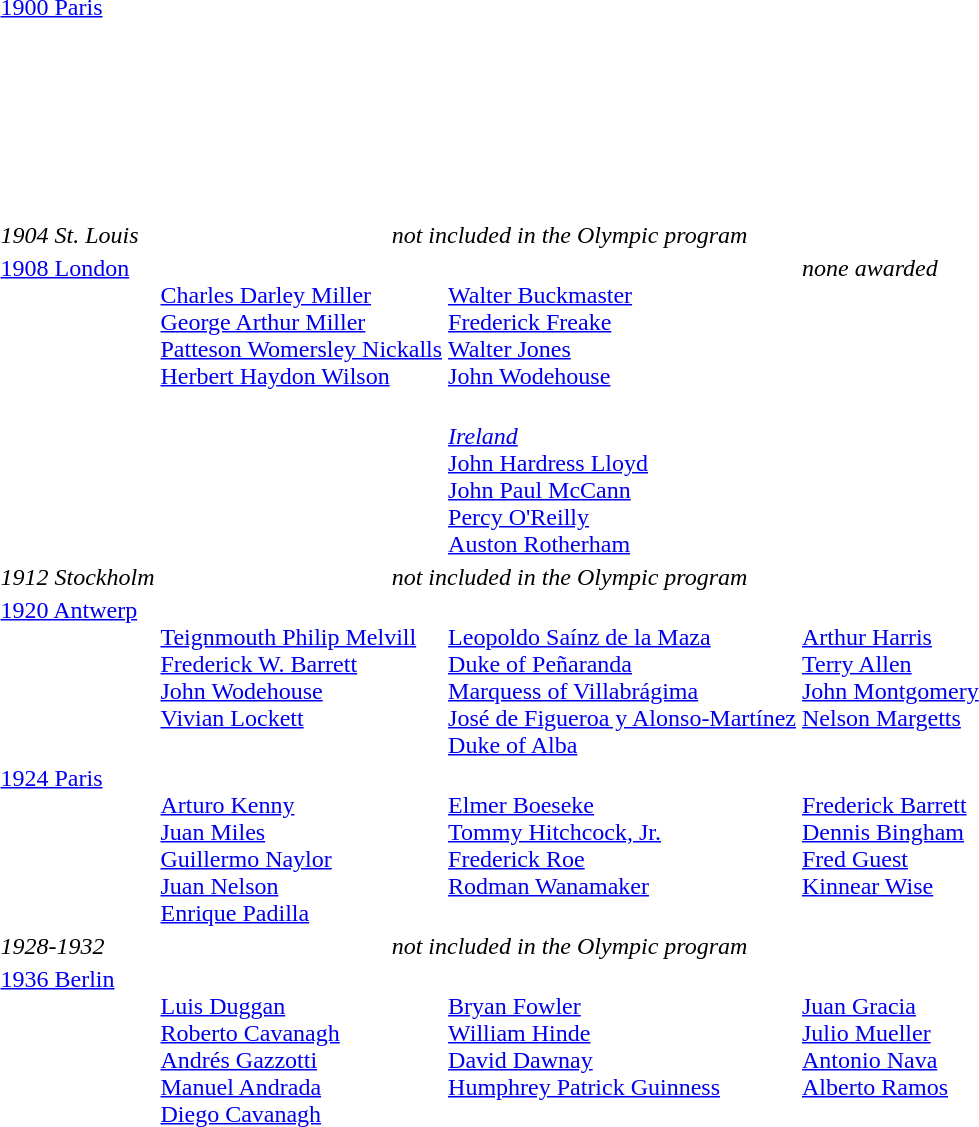<table>
<tr valign="top">
<td rowspan=2><a href='#'>1900 Paris</a><br></td>
<td rowspan=2><br><br><br><br><br></td>
<td valign=top rowspan=2><br><br><br><br></td>
<td><br><br><br><br></td>
</tr>
<tr valign="top">
<td><br><br><br><br></td>
</tr>
<tr>
<td><em>1904 St. Louis</em></td>
<td colspan=3 align=center><em>not included in the Olympic program</em></td>
</tr>
<tr valign="top">
<td rowspan=2><a href='#'>1908 London</a><br></td>
<td valign=top rowspan=2><br><a href='#'>Charles Darley Miller</a><br><a href='#'>George Arthur Miller</a><br><a href='#'>Patteson Womersley Nickalls</a><br><a href='#'>Herbert Haydon Wilson</a></td>
<td><br><a href='#'>Walter Buckmaster</a><br><a href='#'>Frederick Freake</a><br><a href='#'>Walter Jones</a><br><a href='#'>John Wodehouse</a></td>
<td rowspan=2><em>none awarded</em></td>
</tr>
<tr>
<td><br><em><a href='#'>Ireland</a></em><br><a href='#'>John Hardress Lloyd</a><br><a href='#'>John Paul McCann</a><br><a href='#'>Percy O'Reilly</a><br><a href='#'>Auston Rotherham</a></td>
</tr>
<tr>
<td><em>1912 Stockholm</em></td>
<td colspan=3 align=center><em>not included in the Olympic program</em></td>
</tr>
<tr valign="top">
<td><a href='#'>1920 Antwerp</a><br></td>
<td><br><a href='#'>Teignmouth Philip Melvill</a><br><a href='#'>Frederick W. Barrett</a><br><a href='#'>John Wodehouse</a><br><a href='#'>Vivian Lockett</a></td>
<td><br><a href='#'>Leopoldo Saínz de la Maza</a><br><a href='#'>Duke of Peñaranda</a><br><a href='#'>Marquess of Villabrágima</a><br><a href='#'>José de Figueroa y Alonso-Martínez</a><br><a href='#'>Duke of Alba</a></td>
<td><br><a href='#'>Arthur Harris</a><br><a href='#'>Terry Allen</a><br><a href='#'>John Montgomery</a><br><a href='#'>Nelson Margetts</a></td>
</tr>
<tr valign="top">
<td><a href='#'>1924 Paris</a><br></td>
<td valign=top><br><a href='#'>Arturo Kenny</a><br><a href='#'>Juan Miles</a><br><a href='#'>Guillermo Naylor</a><br><a href='#'>Juan Nelson</a><br><a href='#'>Enrique Padilla</a></td>
<td valign=top><br><a href='#'>Elmer Boeseke</a><br><a href='#'>Tommy Hitchcock, Jr.</a><br><a href='#'>Frederick Roe</a><br><a href='#'>Rodman Wanamaker</a></td>
<td valign=top><br><a href='#'>Frederick Barrett</a><br><a href='#'>Dennis Bingham</a><br><a href='#'>Fred Guest</a><br><a href='#'>Kinnear Wise</a></td>
</tr>
<tr>
<td><em>1928-1932</em></td>
<td colspan=3 align=center><em>not included in the Olympic program</em></td>
</tr>
<tr valign="top">
<td><a href='#'>1936 Berlin</a><br></td>
<td valign=top><br><a href='#'>Luis Duggan</a><br><a href='#'>Roberto Cavanagh</a><br><a href='#'>Andrés Gazzotti</a><br><a href='#'>Manuel Andrada</a><br><a href='#'>Diego Cavanagh</a></td>
<td valign=top><br><a href='#'>Bryan Fowler</a><br><a href='#'>William Hinde</a><br><a href='#'>David Dawnay</a><br><a href='#'>Humphrey Patrick Guinness</a></td>
<td valign=top><br><a href='#'>Juan Gracia</a><br><a href='#'>Julio Mueller</a><br><a href='#'>Antonio Nava</a><br><a href='#'>Alberto Ramos</a></td>
</tr>
</table>
